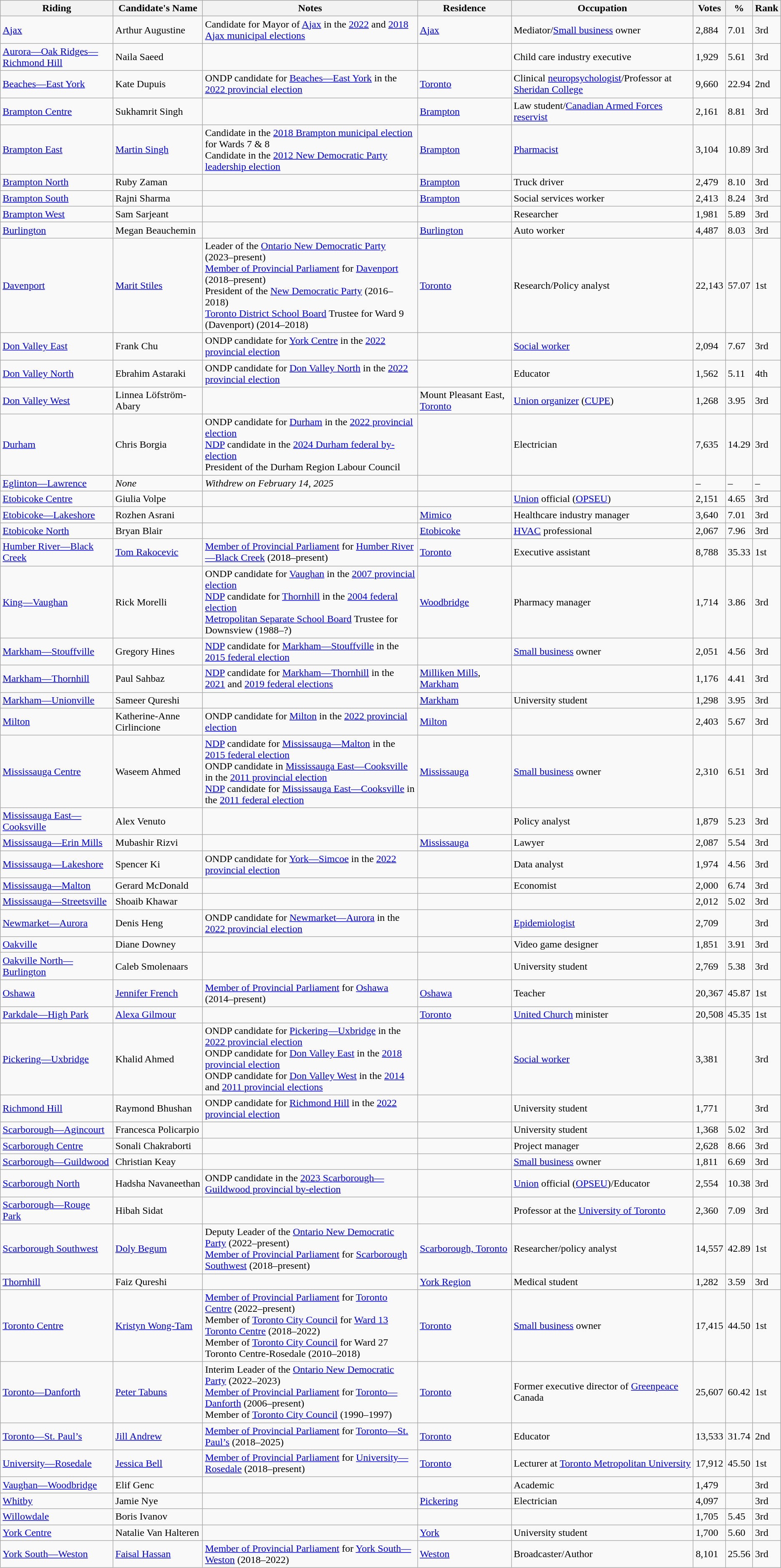<table class="wikitable sortable">
<tr>
<th>Riding<br></th>
<th>Candidate's Name</th>
<th>Notes</th>
<th>Residence</th>
<th>Occupation</th>
<th>Votes</th>
<th>%</th>
<th>Rank</th>
</tr>
<tr>
<td><a href='#'>Ajax</a></td>
<td>Arthur Augustine</td>
<td>Candidate for Mayor of <a href='#'>Ajax</a> in the <a href='#'>2022</a> and <a href='#'>2018 Ajax municipal elections</a></td>
<td><a href='#'>Ajax</a></td>
<td>Mediator/<a href='#'>Small business</a> owner</td>
<td>2,884</td>
<td>7.01</td>
<td>3rd</td>
</tr>
<tr>
<td><a href='#'>Aurora—Oak Ridges—Richmond Hill</a></td>
<td>Naila Saeed</td>
<td></td>
<td></td>
<td>Child care industry executive</td>
<td>1,929</td>
<td>5.61</td>
<td>3rd</td>
</tr>
<tr>
<td><a href='#'>Beaches—East York</a></td>
<td>Kate Dupuis</td>
<td>ONDP candidate for <a href='#'>Beaches—East York</a> in the <a href='#'>2022 provincial election</a></td>
<td><a href='#'>Toronto</a></td>
<td>Clinical <a href='#'>neuropsychologist</a>/Professor at <a href='#'>Sheridan College</a></td>
<td>9,660</td>
<td>22.94</td>
<td>2nd</td>
</tr>
<tr>
<td><a href='#'>Brampton Centre</a></td>
<td>Sukhamrit Singh</td>
<td></td>
<td><a href='#'>Brampton</a></td>
<td>Law student/<a href='#'>Canadian Armed Forces</a> <a href='#'>reservist</a></td>
<td>2,161</td>
<td>8.81</td>
<td>3rd</td>
</tr>
<tr>
<td><a href='#'>Brampton East</a></td>
<td><a href='#'>Martin Singh</a></td>
<td>Candidate in the <a href='#'>2018 Brampton municipal election</a> for Wards 7 & 8 <br> Candidate in the <a href='#'>2012 New Democratic Party leadership election</a></td>
<td><a href='#'>Brampton</a></td>
<td><a href='#'>Pharmacist</a></td>
<td>3,104</td>
<td>10.89</td>
<td>3rd</td>
</tr>
<tr>
<td><a href='#'>Brampton North</a></td>
<td>Ruby Zaman</td>
<td></td>
<td><a href='#'>Brampton</a></td>
<td>Truck driver</td>
<td>2,479</td>
<td>8.10</td>
<td>3rd</td>
</tr>
<tr>
<td><a href='#'>Brampton South</a></td>
<td>Rajni Sharma</td>
<td></td>
<td><a href='#'>Brampton</a></td>
<td>Social services worker</td>
<td>2,413</td>
<td>8.24</td>
<td>3rd</td>
</tr>
<tr>
<td><a href='#'>Brampton West</a></td>
<td>Sam Sarjeant</td>
<td></td>
<td></td>
<td>Researcher</td>
<td>1,981</td>
<td>5.89</td>
<td>3rd</td>
</tr>
<tr>
<td><a href='#'>Burlington</a></td>
<td>Megan Beauchemin</td>
<td></td>
<td><a href='#'>Burlington</a></td>
<td>Auto worker</td>
<td>4,487</td>
<td>8.03</td>
<td>3rd</td>
</tr>
<tr>
<td><a href='#'>Davenport</a></td>
<td><a href='#'>Marit Stiles</a></td>
<td>Leader of the <a href='#'>Ontario New Democratic Party</a> (2023–present) <br> <a href='#'>Member of Provincial Parliament</a> for <a href='#'>Davenport</a> (2018–present) <br> President of the <a href='#'>New Democratic Party</a> (2016–2018) <br> <a href='#'>Toronto District School Board</a> Trustee for Ward 9 (Davenport) (2014–2018)</td>
<td><a href='#'>Toronto</a></td>
<td>Research/Policy analyst</td>
<td>22,143</td>
<td>57.07</td>
<td>1st</td>
</tr>
<tr>
<td><a href='#'>Don Valley East</a></td>
<td>Frank Chu</td>
<td>ONDP candidate for <a href='#'>York Centre</a> in the <a href='#'>2022 provincial election</a></td>
<td></td>
<td><a href='#'>Social worker</a></td>
<td>2,094</td>
<td>7.67</td>
<td>3rd</td>
</tr>
<tr>
<td><a href='#'>Don Valley North</a></td>
<td>Ebrahim Astaraki</td>
<td>ONDP candidate for <a href='#'>Don Valley North</a> in the <a href='#'>2022 provincial election</a></td>
<td></td>
<td>Educator</td>
<td>1,562</td>
<td>5.11</td>
<td>4th</td>
</tr>
<tr>
<td><a href='#'>Don Valley West</a></td>
<td>Linnea Löfström-Abary</td>
<td></td>
<td>Mount Pleasant East, <a href='#'>Toronto</a></td>
<td><a href='#'>Union organizer</a> (<a href='#'>CUPE</a>)</td>
<td>1,268</td>
<td>3.95</td>
<td>3rd</td>
</tr>
<tr>
<td><a href='#'>Durham</a></td>
<td>Chris Borgia</td>
<td>ONDP candidate for <a href='#'>Durham</a> in the <a href='#'>2022 provincial election</a> <br> <a href='#'>NDP</a> candidate in the <a href='#'>2024 Durham federal by-election</a> <br> President of the Durham Region Labour Council</td>
<td></td>
<td>Electrician</td>
<td>7,635</td>
<td>14.29</td>
<td>3rd</td>
</tr>
<tr>
<td><a href='#'>Eglinton—Lawrence</a></td>
<td> <em>None</em></td>
<td> <em>Withdrew on February 14, 2025</em></td>
<td></td>
<td></td>
<td>–</td>
<td>–</td>
<td>–</td>
</tr>
<tr>
<td><a href='#'>Etobicoke Centre</a></td>
<td>Giulia Volpe</td>
<td></td>
<td></td>
<td><a href='#'>Union</a> official (<a href='#'>OPSEU</a>)</td>
<td>2,151</td>
<td>4.65</td>
<td>3rd</td>
</tr>
<tr>
<td><a href='#'>Etobicoke—Lakeshore</a></td>
<td>Rozhen Asrani</td>
<td></td>
<td><a href='#'>Mimico</a></td>
<td>Healthcare industry manager</td>
<td>3,640</td>
<td>7.01</td>
<td>3rd</td>
</tr>
<tr>
<td><a href='#'>Etobicoke North</a></td>
<td>Bryan Blair</td>
<td></td>
<td><a href='#'>Etobicoke</a></td>
<td><a href='#'>HVAC</a> professional</td>
<td>2,067</td>
<td>7.96</td>
<td>3rd</td>
</tr>
<tr>
<td><a href='#'>Humber River—Black Creek</a></td>
<td><a href='#'>Tom Rakocevic</a></td>
<td><a href='#'>Member of Provincial Parliament</a> for <a href='#'>Humber River—Black Creek</a> (2018–present)</td>
<td><a href='#'>Toronto</a></td>
<td>Executive assistant</td>
<td>8,788</td>
<td>35.33</td>
<td>1st</td>
</tr>
<tr>
<td><a href='#'>King—Vaughan</a></td>
<td>Rick Morelli</td>
<td>ONDP candidate for <a href='#'>Vaughan</a> in the <a href='#'>2007 provincial election</a> <br> <a href='#'>NDP</a> candidate for <a href='#'>Thornhill</a> in the <a href='#'>2004 federal election</a> <br> <a href='#'>Metropolitan Separate School Board</a> Trustee for Downsview (1988–?)</td>
<td><a href='#'>Woodbridge</a></td>
<td>Pharmacy manager</td>
<td>1,714</td>
<td>3.86</td>
<td>3rd</td>
</tr>
<tr>
<td><a href='#'>Markham—Stouffville</a></td>
<td>Gregory Hines</td>
<td><a href='#'>NDP</a> candidate for <a href='#'>Markham—Stouffville</a> in the <a href='#'>2015 federal election</a></td>
<td></td>
<td><a href='#'>Small business</a> owner</td>
<td>2,051</td>
<td>4.56</td>
<td>3rd</td>
</tr>
<tr>
<td><a href='#'>Markham—Thornhill</a></td>
<td>Paul Sahbaz</td>
<td><a href='#'>NDP</a> candidate for <a href='#'>Markham—Thornhill</a> in the <a href='#'>2021</a> and <a href='#'>2019 federal elections</a></td>
<td><a href='#'>Milliken Mills</a>, <a href='#'>Markham</a></td>
<td></td>
<td>1,176</td>
<td>4.41</td>
<td>3rd</td>
</tr>
<tr>
<td><a href='#'>Markham—Unionville</a></td>
<td>Sameer Qureshi</td>
<td></td>
<td><a href='#'>Markham</a></td>
<td>University student</td>
<td>1,298</td>
<td>3.95</td>
<td>3rd</td>
</tr>
<tr>
<td><a href='#'>Milton</a></td>
<td>Katherine-Anne Cirlincione</td>
<td>ONDP candidate for <a href='#'>Milton</a> in the <a href='#'>2022 provincial election</a></td>
<td><a href='#'>Milton</a></td>
<td></td>
<td>2,403</td>
<td>5.67</td>
<td>3rd</td>
</tr>
<tr>
<td><a href='#'>Mississauga Centre</a></td>
<td>Waseem Ahmed</td>
<td><a href='#'>NDP</a> candidate for <a href='#'>Mississauga—Malton</a> in the <a href='#'>2015 federal election</a> <br> ONDP candidate in <a href='#'>Mississauga East—Cooksville</a> in the <a href='#'>2011 provincial election</a> <br> <a href='#'>NDP</a> candidate for <a href='#'>Mississauga East—Cooksville</a> in the <a href='#'>2011 federal election</a></td>
<td><a href='#'>Mississauga</a></td>
<td><a href='#'>Small business</a> owner</td>
<td>2,310</td>
<td>6.51</td>
<td>3rd</td>
</tr>
<tr>
<td><a href='#'>Mississauga East—Cooksville</a></td>
<td>Alex Venuto</td>
<td></td>
<td></td>
<td>Policy analyst</td>
<td>1,879</td>
<td>5.23</td>
<td>3rd</td>
</tr>
<tr>
<td><a href='#'>Mississauga—Erin Mills</a></td>
<td>Mubashir Rizvi</td>
<td></td>
<td><a href='#'>Mississauga</a></td>
<td>Lawyer</td>
<td>2,087</td>
<td>5.54</td>
<td>3rd</td>
</tr>
<tr>
<td><a href='#'>Mississauga—Lakeshore</a></td>
<td>Spencer Ki</td>
<td>ONDP candidate for <a href='#'>York—Simcoe</a> in the <a href='#'>2022 provincial election</a></td>
<td></td>
<td>Data analyst</td>
<td>1,974</td>
<td>4.56</td>
<td>3rd</td>
</tr>
<tr>
<td><a href='#'>Mississauga—Malton</a></td>
<td>Gerard McDonald</td>
<td></td>
<td></td>
<td>Economist</td>
<td>2,000</td>
<td>6.74</td>
<td>3rd</td>
</tr>
<tr>
<td><a href='#'>Mississauga—Streetsville</a></td>
<td>Shoaib Khawar</td>
<td></td>
<td></td>
<td></td>
<td>2,012</td>
<td>5.02</td>
<td>3rd</td>
</tr>
<tr>
<td><a href='#'>Newmarket—Aurora</a></td>
<td>Denis Heng</td>
<td>ONDP candidate for <a href='#'>Newmarket—Aurora</a> in the <a href='#'>2022 provincial election</a></td>
<td></td>
<td><a href='#'>Epidemiologist</a></td>
<td>2,709</td>
<td></td>
<td>3rd</td>
</tr>
<tr>
<td><a href='#'>Oakville</a></td>
<td>Diane Downey</td>
<td></td>
<td></td>
<td>Video game designer</td>
<td>1,851</td>
<td>3.91</td>
<td>3rd</td>
</tr>
<tr>
<td><a href='#'>Oakville North—Burlington</a></td>
<td>Caleb Smolenaars</td>
<td></td>
<td></td>
<td>University student</td>
<td>2,769</td>
<td>5.38</td>
<td>3rd</td>
</tr>
<tr>
<td><a href='#'>Oshawa</a></td>
<td><a href='#'>Jennifer French</a></td>
<td><a href='#'>Member of Provincial Parliament</a> for <a href='#'>Oshawa</a> (2014–present)</td>
<td><a href='#'>Oshawa</a></td>
<td>Teacher</td>
<td>20,367</td>
<td>45.87</td>
<td>1st</td>
</tr>
<tr>
<td><a href='#'>Parkdale—High Park</a></td>
<td><a href='#'>Alexa Gilmour</a></td>
<td></td>
<td><a href='#'>Toronto</a></td>
<td><a href='#'>United Church</a> minister</td>
<td>20,508</td>
<td>45.35</td>
<td>1st</td>
</tr>
<tr>
<td><a href='#'>Pickering—Uxbridge</a></td>
<td>Khalid Ahmed</td>
<td>ONDP candidate for <a href='#'>Pickering—Uxbridge</a> in the <a href='#'>2022 provincial election</a> <br> ONDP candidate for <a href='#'>Don Valley East</a> in the <a href='#'>2018 provincial election</a> <br> ONDP candidate for <a href='#'>Don Valley West</a> in the <a href='#'>2014</a> and <a href='#'>2011 provincial elections</a></td>
<td></td>
<td><a href='#'>Social worker</a></td>
<td>3,381</td>
<td></td>
<td>3rd</td>
</tr>
<tr>
<td><a href='#'>Richmond Hill</a></td>
<td>Raymond Bhushan</td>
<td>ONDP candidate for <a href='#'>Richmond Hill</a> in the <a href='#'>2022 provincial election</a></td>
<td></td>
<td>University student</td>
<td>1,771</td>
<td></td>
<td>3rd</td>
</tr>
<tr>
<td><a href='#'>Scarborough—Agincourt</a></td>
<td>Francesca Policarpio</td>
<td></td>
<td></td>
<td>University student</td>
<td>1,368</td>
<td>5.02</td>
<td>3rd</td>
</tr>
<tr>
<td><a href='#'>Scarborough Centre</a></td>
<td>Sonali Chakraborti</td>
<td></td>
<td></td>
<td>Project manager</td>
<td>2,628</td>
<td>8.66</td>
<td>3rd</td>
</tr>
<tr>
<td><a href='#'>Scarborough—Guildwood</a></td>
<td>Christian Keay</td>
<td></td>
<td></td>
<td><a href='#'>Small business</a> owner</td>
<td>1,811</td>
<td>6.69</td>
<td>3rd</td>
</tr>
<tr>
<td><a href='#'>Scarborough North</a></td>
<td>Hadsha Navaneethan</td>
<td>ONDP candidate in the <a href='#'>2023 Scarborough—Guildwood provincial by-election</a></td>
<td></td>
<td><a href='#'>Union</a> official (<a href='#'>OPSEU</a>)/Educator</td>
<td>2,554</td>
<td>10.38</td>
<td>3rd</td>
</tr>
<tr>
<td><a href='#'>Scarborough—Rouge Park</a></td>
<td>Hibah Sidat</td>
<td></td>
<td></td>
<td>Professor at the <a href='#'>University of Toronto</a></td>
<td>2,360</td>
<td>7.09</td>
<td>3rd</td>
</tr>
<tr>
<td><a href='#'>Scarborough Southwest</a></td>
<td><a href='#'>Doly Begum</a></td>
<td>Deputy Leader of the <a href='#'>Ontario New Democratic Party</a> (2022–present) <br> <a href='#'>Member of Provincial Parliament</a> for <a href='#'>Scarborough Southwest</a> (2018–present)</td>
<td><a href='#'>Scarborough, Toronto</a></td>
<td>Researcher/policy analyst</td>
<td>14,557</td>
<td>42.89</td>
<td>1st</td>
</tr>
<tr>
<td><a href='#'>Thornhill</a></td>
<td>Faiz Qureshi</td>
<td></td>
<td><a href='#'>York Region</a></td>
<td>Medical student</td>
<td>1,282</td>
<td>3.59</td>
<td>3rd</td>
</tr>
<tr>
<td><a href='#'>Toronto Centre</a></td>
<td><a href='#'>Kristyn Wong-Tam</a></td>
<td><a href='#'>Member of Provincial Parliament</a> for <a href='#'>Toronto Centre</a> (2022–present) <br> Member of <a href='#'>Toronto City Council</a> for <a href='#'>Ward 13 Toronto Centre</a> (2018–2022) <br> Member of <a href='#'>Toronto City Council</a> for Ward 27 Toronto Centre-Rosedale (2010–2018)</td>
<td><a href='#'>Toronto</a></td>
<td><a href='#'>Small business</a> owner</td>
<td>17,415</td>
<td>44.50</td>
<td>1st</td>
</tr>
<tr>
<td><a href='#'>Toronto—Danforth</a></td>
<td><a href='#'>Peter Tabuns</a></td>
<td>Interim Leader of the <a href='#'>Ontario New Democratic Party</a> (2022–2023) <br> <a href='#'>Member of Provincial Parliament</a> for <a href='#'>Toronto—Danforth</a> (2006–present) <br> Member of <a href='#'>Toronto City Council</a> (1990–1997)</td>
<td><a href='#'>Toronto</a></td>
<td>Former executive director of <a href='#'>Greenpeace</a> Canada</td>
<td>25,607</td>
<td>60.42</td>
<td>1st</td>
</tr>
<tr>
<td><a href='#'>Toronto—St. Paul’s</a></td>
<td><a href='#'>Jill Andrew</a></td>
<td><a href='#'>Member of Provincial Parliament</a> for <a href='#'>Toronto—St. Paul’s</a> (2018–2025)</td>
<td><a href='#'>Toronto</a></td>
<td>Educator</td>
<td>13,533</td>
<td>31.74</td>
<td>2nd</td>
</tr>
<tr>
<td><a href='#'>University—Rosedale</a></td>
<td><a href='#'>Jessica Bell</a></td>
<td><a href='#'>Member of Provincial Parliament</a> for <a href='#'>University—Rosedale</a> (2018–present)</td>
<td><a href='#'>Toronto</a></td>
<td>Lecturer at <a href='#'>Toronto Metropolitan University</a></td>
<td>17,912</td>
<td>45.50</td>
<td>1st</td>
</tr>
<tr>
<td><a href='#'>Vaughan—Woodbridge</a></td>
<td>Elif Genc</td>
<td></td>
<td></td>
<td>Academic</td>
<td>1,479</td>
<td></td>
<td>3rd</td>
</tr>
<tr>
<td><a href='#'>Whitby</a></td>
<td>Jamie Nye</td>
<td></td>
<td><a href='#'>Pickering</a></td>
<td>Electrician</td>
<td>4,097</td>
<td></td>
<td>3rd</td>
</tr>
<tr>
<td><a href='#'>Willowdale</a></td>
<td>Boris Ivanov</td>
<td></td>
<td></td>
<td></td>
<td>1,705</td>
<td>5.45</td>
<td>3rd</td>
</tr>
<tr>
<td><a href='#'>York Centre</a></td>
<td>Natalie Van Halteren</td>
<td></td>
<td><a href='#'>York</a></td>
<td>University student</td>
<td>1,700</td>
<td>5.60</td>
<td>3rd</td>
</tr>
<tr>
<td><a href='#'>York South—Weston</a></td>
<td><a href='#'>Faisal Hassan</a></td>
<td><a href='#'>Member of Provincial Parliament</a> for <a href='#'>York South—Weston</a> (2018–2022)</td>
<td><a href='#'>Weston</a></td>
<td>Broadcaster/Author</td>
<td>8,101</td>
<td>25.56</td>
<td>3rd</td>
</tr>
</table>
